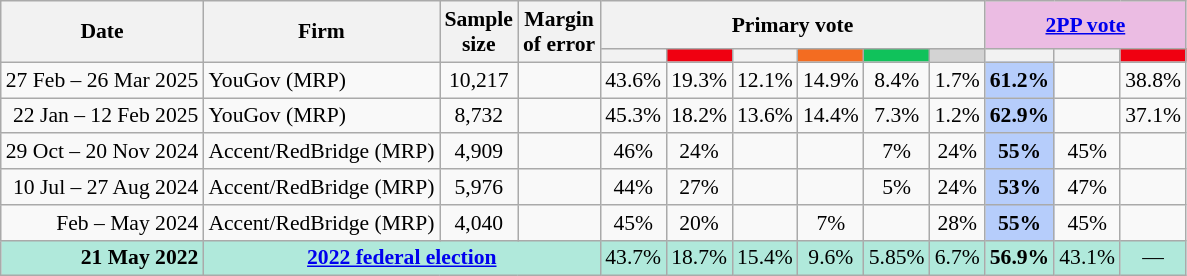<table class="nowrap wikitable tpl-blanktable" style=text-align:center;font-size:90%>
<tr>
<th rowspan=2>Date</th>
<th rowspan=2>Firm</th>
<th rowspan=2>Sample<br>size</th>
<th rowspan=2>Margin<br>of error</th>
<th colspan=6>Primary vote</th>
<th colspan=3 class=unsortable style=background:#ebbce3><a href='#'>2PP vote</a></th>
</tr>
<tr>
<th style=background:></th>
<th class="unsortable" style="background:#F00011"></th>
<th class=unsortable style=background:></th>
<th class=unsortable style=background:#f36c21></th>
<th class=unsortable style=background:#10C25B></th>
<th class=unsortable style=background:lightgray></th>
<th style=background:></th>
<th class=unsortable style=background:></th>
<th class="unsortable" style="background:#F00011"></th>
</tr>
<tr>
<td align=right>27 Feb – 26 Mar 2025</td>
<td align=left>YouGov (MRP)</td>
<td>10,217</td>
<td></td>
<td>43.6%</td>
<td>19.3%</td>
<td>12.1%</td>
<td>14.9%</td>
<td>8.4%</td>
<td>1.7%</td>
<th style="background:#B6CDFB">61.2%</th>
<td></td>
<td>38.8%</td>
</tr>
<tr>
<td align=right>22 Jan – 12 Feb 2025</td>
<td align=left>YouGov (MRP)</td>
<td>8,732</td>
<td></td>
<td>45.3%</td>
<td>18.2%</td>
<td>13.6%</td>
<td>14.4%</td>
<td>7.3%</td>
<td>1.2%</td>
<th style="background:#B6CDFB">62.9%</th>
<td></td>
<td>37.1%</td>
</tr>
<tr>
<td align=right>29 Oct – 20 Nov 2024</td>
<td align=left>Accent/RedBridge (MRP)</td>
<td>4,909</td>
<td></td>
<td>46%</td>
<td>24%</td>
<td></td>
<td></td>
<td>7%</td>
<td>24%</td>
<th style="background:#B6CDFB">55%</th>
<td>45%</td>
<td></td>
</tr>
<tr>
<td align=right>10 Jul – 27 Aug 2024</td>
<td align=left>Accent/RedBridge (MRP)</td>
<td>5,976</td>
<td></td>
<td>44%</td>
<td>27%</td>
<td></td>
<td></td>
<td>5%</td>
<td>24%</td>
<th style="background:#B6CDFB">53%</th>
<td>47%</td>
<td></td>
</tr>
<tr>
<td align=right>Feb – May 2024</td>
<td align=left>Accent/RedBridge (MRP)</td>
<td>4,040</td>
<td></td>
<td>45%</td>
<td>20%</td>
<td></td>
<td>7%</td>
<td></td>
<td>28%</td>
<th style="background:#B6CDFB">55%</th>
<td>45%</td>
<td></td>
</tr>
<tr style=background:#b0e9db>
<td style=text-align:right data-sort-value=21-May-2022><strong>21 May 2022</strong></td>
<td colspan=3 style=text-align:center><strong><a href='#'>2022 federal election</a></strong></td>
<td>43.7%</td>
<td>18.7%</td>
<td>15.4%</td>
<td>9.6%</td>
<td>5.85%</td>
<td>6.7%</td>
<td><strong>56.9%</strong></td>
<td>43.1%</td>
<td>—</td>
</tr>
</table>
